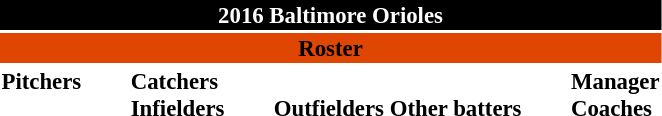<table class="toccolours" style="font-size: 95%;">
<tr>
<th colspan="10" style="background:#000000; color:#FFFFFF; text-align:center;">2016 Baltimore Orioles</th>
</tr>
<tr>
<td colspan="10" style="background:#DF4601; color:#000000; text-align:center;"><strong>Roster</strong></td>
</tr>
<tr>
<td valign="top"><strong>Pitchers</strong><br>
























</td>
<td style="width:25px;"></td>
<td valign="top"><strong>Catchers</strong><br>


<strong>Infielders</strong>






</td>
<td style="width:25px;"></td>
<td valign="top"><br><strong>Outfielders</strong>










<strong>Other batters</strong>
</td>
<td style="width:25px;"></td>
<td valign="top"><strong>Manager</strong><br>
<strong>Coaches</strong>
 
 
 
 
 
 
 
 </td>
</tr>
</table>
